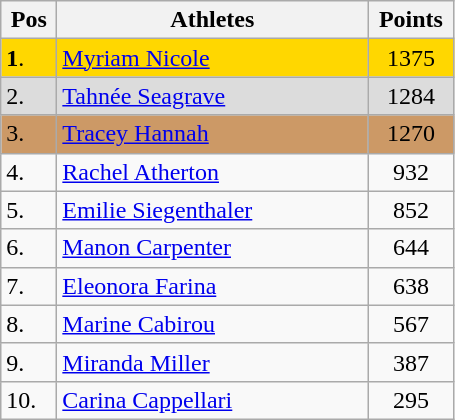<table style="background: #f9f9f9" class=wikitable>
<tr>
<th width=30>Pos</th>
<th width=200>Athletes</th>
<th width=50>Points</th>
</tr>
<tr bgcolor=gold>
<td><strong>1</strong>.</td>
<td> <a href='#'>Myriam Nicole</a></td>
<td align=center>1375</td>
</tr>
<tr bgcolor=DCDCDC>
<td>2.</td>
<td> <a href='#'>Tahnée Seagrave</a></td>
<td align=center>1284</td>
</tr>
<tr bgcolor=CC9966>
<td>3.</td>
<td> <a href='#'>Tracey Hannah</a></td>
<td align=center>1270</td>
</tr>
<tr>
<td>4.</td>
<td> <a href='#'>Rachel Atherton</a></td>
<td align=center>932</td>
</tr>
<tr>
<td>5.</td>
<td> <a href='#'>Emilie Siegenthaler</a></td>
<td align=center>852</td>
</tr>
<tr>
<td>6.</td>
<td> <a href='#'>Manon Carpenter</a></td>
<td align=center>644</td>
</tr>
<tr>
<td>7.</td>
<td> <a href='#'>Eleonora Farina</a></td>
<td align=center>638</td>
</tr>
<tr>
<td>8.</td>
<td> <a href='#'>Marine Cabirou</a></td>
<td align=center>567</td>
</tr>
<tr>
<td>9.</td>
<td> <a href='#'>Miranda Miller</a></td>
<td align=center>387</td>
</tr>
<tr>
<td>10.</td>
<td> <a href='#'>Carina Cappellari</a></td>
<td align=center>295</td>
</tr>
</table>
